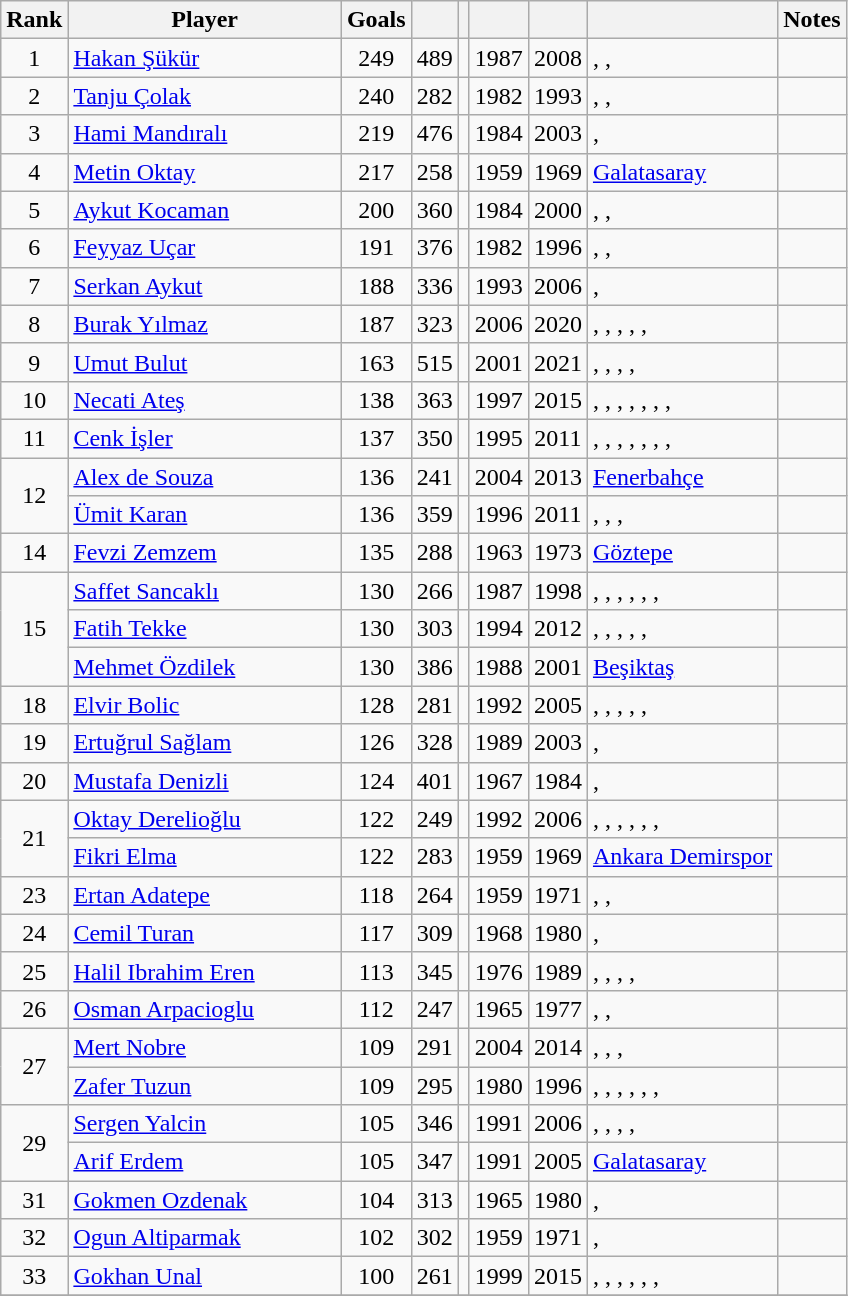<table class="wikitable sortable" style="text-align:center">
<tr>
<th scope="col">Rank</th>
<th scope="col" width=175px>Player</th>
<th scope="col">Goals</th>
<th scope="col"></th>
<th scope="col"></th>
<th scope="col"></th>
<th scope="col"></th>
<th class="unsortable"></th>
<th class="unsortable">Notes</th>
</tr>
<tr>
<td>1</td>
<td style="text-align:left"> <a href='#'>Hakan Şükür</a></td>
<td>249</td>
<td>489</td>
<td></td>
<td>1987</td>
<td>2008</td>
<td style="text-align:left">, , </td>
<td></td>
</tr>
<tr>
<td>2</td>
<td style="text-align:left"> <a href='#'>Tanju Çolak</a></td>
<td>240</td>
<td>282</td>
<td></td>
<td>1982</td>
<td>1993</td>
<td style="text-align:left">, , </td>
<td></td>
</tr>
<tr>
<td>3</td>
<td style="text-align:left"> <a href='#'>Hami Mandıralı</a></td>
<td>219</td>
<td>476</td>
<td></td>
<td>1984</td>
<td>2003</td>
<td style="text-align:left">, </td>
<td></td>
</tr>
<tr>
<td>4</td>
<td style="text-align:left"> <a href='#'>Metin Oktay</a></td>
<td>217</td>
<td>258</td>
<td></td>
<td>1959</td>
<td>1969</td>
<td style="text-align:left"><a href='#'>Galatasaray</a></td>
<td></td>
</tr>
<tr>
<td>5</td>
<td style="text-align:left"> <a href='#'>Aykut Kocaman</a></td>
<td>200</td>
<td>360</td>
<td></td>
<td>1984</td>
<td>2000</td>
<td style="text-align:left">, , </td>
<td></td>
</tr>
<tr>
<td>6</td>
<td style="text-align:left"> <a href='#'>Feyyaz Uçar</a></td>
<td>191</td>
<td>376</td>
<td></td>
<td>1982</td>
<td>1996</td>
<td style="text-align:left">, , </td>
<td></td>
</tr>
<tr>
<td>7</td>
<td style="text-align:left"> <a href='#'>Serkan Aykut</a></td>
<td>188</td>
<td>336</td>
<td></td>
<td>1993</td>
<td>2006</td>
<td style="text-align:left">, </td>
<td></td>
</tr>
<tr>
<td>8</td>
<td style="text-align:left"> <a href='#'>Burak Yılmaz</a></td>
<td>187</td>
<td>323</td>
<td></td>
<td>2006</td>
<td>2020</td>
<td style="text-align:left">, , , , , </td>
<td></td>
</tr>
<tr>
<td>9</td>
<td style="text-align:left"> <a href='#'>Umut Bulut</a></td>
<td>163</td>
<td>515</td>
<td></td>
<td>2001</td>
<td>2021</td>
<td style="text-align:left">, , , , </td>
<td></td>
</tr>
<tr>
<td>10</td>
<td style="text-align:left"> <a href='#'>Necati Ateş</a></td>
<td>138</td>
<td>363</td>
<td></td>
<td>1997</td>
<td>2015</td>
<td style="text-align:left">, , , , , , , </td>
<td></td>
</tr>
<tr>
<td>11</td>
<td style="text-align:left"> <a href='#'>Cenk İşler</a></td>
<td>137</td>
<td>350</td>
<td></td>
<td>1995</td>
<td>2011</td>
<td style="text-align:left">, , , , , , , </td>
<td></td>
</tr>
<tr>
<td rowspan="2">12</td>
<td style="text-align:left"> <a href='#'>Alex de Souza</a></td>
<td>136</td>
<td>241</td>
<td></td>
<td>2004</td>
<td>2013</td>
<td style="text-align:left"><a href='#'>Fenerbahçe</a></td>
<td></td>
</tr>
<tr>
<td style="text-align:left"> <a href='#'>Ümit Karan</a></td>
<td>136</td>
<td>359</td>
<td></td>
<td>1996</td>
<td>2011</td>
<td style="text-align:left">, , , </td>
<td></td>
</tr>
<tr>
<td>14</td>
<td style="text-align:left"> <a href='#'>Fevzi Zemzem</a></td>
<td>135</td>
<td>288</td>
<td></td>
<td>1963</td>
<td>1973</td>
<td style="text-align:left"><a href='#'>Göztepe</a></td>
<td></td>
</tr>
<tr>
<td rowspan="3">15</td>
<td style="text-align:left"> <a href='#'>Saffet Sancaklı</a></td>
<td>130</td>
<td>266</td>
<td></td>
<td>1987</td>
<td>1998</td>
<td style="text-align:left">, , , , , , </td>
<td></td>
</tr>
<tr>
<td style="text-align:left"> <a href='#'>Fatih Tekke</a></td>
<td>130</td>
<td>303</td>
<td></td>
<td>1994</td>
<td>2012</td>
<td style="text-align:left">, , , , , </td>
<td></td>
</tr>
<tr>
<td style="text-align:left"> <a href='#'>Mehmet Özdilek</a></td>
<td>130</td>
<td>386</td>
<td></td>
<td>1988</td>
<td>2001</td>
<td style="text-align:left"><a href='#'>Beşiktaş</a></td>
<td></td>
</tr>
<tr>
<td>18</td>
<td style="text-align:left"> <a href='#'>Elvir Bolic</a></td>
<td>128</td>
<td>281</td>
<td></td>
<td>1992</td>
<td>2005</td>
<td style="text-align:left">, , , , , </td>
<td></td>
</tr>
<tr>
<td>19</td>
<td style="text-align:left"> <a href='#'>Ertuğrul Sağlam</a></td>
<td>126</td>
<td>328</td>
<td></td>
<td>1989</td>
<td>2003</td>
<td style="text-align:left">, </td>
<td></td>
</tr>
<tr>
<td>20</td>
<td style="text-align:left"> <a href='#'>Mustafa Denizli</a></td>
<td>124</td>
<td>401</td>
<td></td>
<td>1967</td>
<td>1984</td>
<td style="text-align:left">, </td>
<td></td>
</tr>
<tr>
<td rowspan="2">21</td>
<td style="text-align:left"> <a href='#'>Oktay Derelioğlu</a></td>
<td>122</td>
<td>249</td>
<td></td>
<td>1992</td>
<td>2006</td>
<td style="text-align:left">, , , , , , </td>
<td></td>
</tr>
<tr>
<td style="text-align:left"> <a href='#'>Fikri Elma</a></td>
<td>122</td>
<td>283</td>
<td></td>
<td>1959</td>
<td>1969</td>
<td style="text-align:left"><a href='#'>Ankara Demirspor</a></td>
<td></td>
</tr>
<tr>
<td>23</td>
<td style="text-align:left"> <a href='#'>Ertan Adatepe</a></td>
<td>118</td>
<td>264</td>
<td></td>
<td>1959</td>
<td>1971</td>
<td style="text-align:left">, , </td>
<td></td>
</tr>
<tr>
<td>24</td>
<td style="text-align:left"> <a href='#'>Cemil Turan</a></td>
<td>117</td>
<td>309</td>
<td></td>
<td>1968</td>
<td>1980</td>
<td style="text-align:left">, </td>
<td></td>
</tr>
<tr>
<td>25</td>
<td style="text-align:left"> <a href='#'>Halil Ibrahim Eren</a></td>
<td>113</td>
<td>345</td>
<td></td>
<td>1976</td>
<td>1989</td>
<td style="text-align:left">, , , , </td>
<td></td>
</tr>
<tr>
<td>26</td>
<td style="text-align:left"> <a href='#'>Osman Arpacioglu</a></td>
<td>112</td>
<td>247</td>
<td></td>
<td>1965</td>
<td>1977</td>
<td style="text-align:left">, , </td>
<td></td>
</tr>
<tr>
<td rowspan="2">27</td>
<td style="text-align:left"> <a href='#'>Mert Nobre</a></td>
<td>109</td>
<td>291</td>
<td></td>
<td>2004</td>
<td>2014</td>
<td style="text-align:left">, , , </td>
<td></td>
</tr>
<tr>
<td style="text-align:left"> <a href='#'>Zafer Tuzun</a></td>
<td>109</td>
<td>295</td>
<td></td>
<td>1980</td>
<td>1996</td>
<td style="text-align:left">, , , , , , </td>
<td></td>
</tr>
<tr>
<td rowspan="2">29</td>
<td style="text-align:left"> <a href='#'>Sergen Yalcin</a></td>
<td>105</td>
<td>346</td>
<td></td>
<td>1991</td>
<td>2006</td>
<td style="text-align:left">, , , , </td>
<td></td>
</tr>
<tr>
<td style="text-align:left"> <a href='#'>Arif Erdem</a></td>
<td>105</td>
<td>347</td>
<td></td>
<td>1991</td>
<td>2005</td>
<td style="text-align:left"><a href='#'>Galatasaray</a></td>
<td></td>
</tr>
<tr>
<td>31</td>
<td style="text-align:left"> <a href='#'>Gokmen Ozdenak</a></td>
<td>104</td>
<td>313</td>
<td></td>
<td>1965</td>
<td>1980</td>
<td style="text-align:left">, </td>
<td></td>
</tr>
<tr>
<td>32</td>
<td style="text-align:left"> <a href='#'>Ogun Altiparmak</a></td>
<td>102</td>
<td>302</td>
<td></td>
<td>1959</td>
<td>1971</td>
<td style="text-align:left">, </td>
<td></td>
</tr>
<tr>
<td>33</td>
<td style="text-align:left"> <a href='#'>Gokhan Unal</a></td>
<td>100</td>
<td>261</td>
<td></td>
<td>1999</td>
<td>2015</td>
<td style="text-align:left">, , , , , , </td>
<td></td>
</tr>
<tr>
</tr>
</table>
